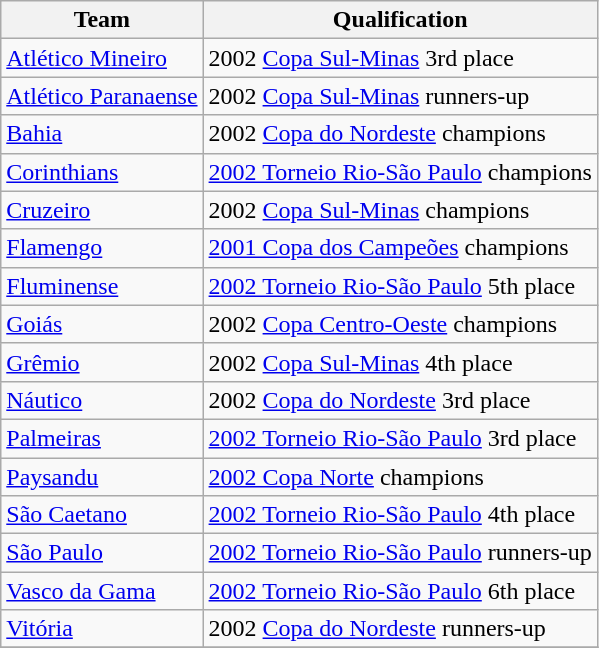<table class="wikitable">
<tr>
<th>Team</th>
<th>Qualification</th>
</tr>
<tr>
<td> <a href='#'>Atlético Mineiro</a></td>
<td>2002 <a href='#'>Copa Sul-Minas</a> 3rd place</td>
</tr>
<tr>
<td> <a href='#'>Atlético Paranaense</a></td>
<td>2002 <a href='#'>Copa Sul-Minas</a> runners-up</td>
</tr>
<tr>
<td> <a href='#'>Bahia</a></td>
<td>2002 <a href='#'>Copa do Nordeste</a> champions</td>
</tr>
<tr>
<td> <a href='#'>Corinthians</a></td>
<td><a href='#'>2002 Torneio Rio-São Paulo</a> champions</td>
</tr>
<tr>
<td> <a href='#'>Cruzeiro</a></td>
<td>2002 <a href='#'>Copa Sul-Minas</a> champions</td>
</tr>
<tr>
<td> <a href='#'>Flamengo</a></td>
<td><a href='#'>2001 Copa dos Campeões</a> champions</td>
</tr>
<tr>
<td> <a href='#'>Fluminense</a></td>
<td><a href='#'>2002 Torneio Rio-São Paulo</a> 5th place</td>
</tr>
<tr>
<td> <a href='#'>Goiás</a></td>
<td>2002 <a href='#'>Copa Centro-Oeste</a> champions</td>
</tr>
<tr>
<td> <a href='#'>Grêmio</a></td>
<td>2002 <a href='#'>Copa Sul-Minas</a> 4th place</td>
</tr>
<tr>
<td> <a href='#'>Náutico</a></td>
<td>2002 <a href='#'>Copa do Nordeste</a> 3rd place</td>
</tr>
<tr>
<td> <a href='#'>Palmeiras</a></td>
<td><a href='#'>2002 Torneio Rio-São Paulo</a> 3rd place</td>
</tr>
<tr>
<td> <a href='#'>Paysandu</a></td>
<td><a href='#'>2002 Copa Norte</a> champions</td>
</tr>
<tr>
<td> <a href='#'>São Caetano</a></td>
<td><a href='#'>2002 Torneio Rio-São Paulo</a> 4th place</td>
</tr>
<tr>
<td> <a href='#'>São Paulo</a></td>
<td><a href='#'>2002 Torneio Rio-São Paulo</a> runners-up</td>
</tr>
<tr>
<td> <a href='#'>Vasco da Gama</a></td>
<td><a href='#'>2002 Torneio Rio-São Paulo</a> 6th place</td>
</tr>
<tr>
<td> <a href='#'>Vitória</a></td>
<td>2002 <a href='#'>Copa do Nordeste</a> runners-up</td>
</tr>
<tr>
</tr>
</table>
